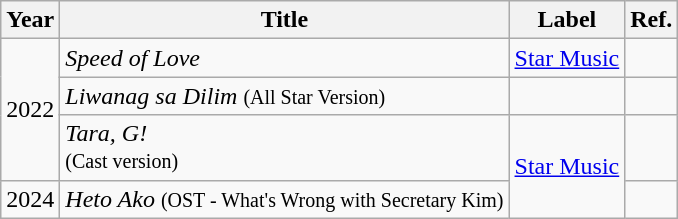<table class="wikitable sortable">
<tr>
<th>Year</th>
<th>Title</th>
<th>Label</th>
<th>Ref.</th>
</tr>
<tr>
<td rowspan="3" align="center">2022</td>
<td><em>Speed of Love</em></td>
<td><a href='#'>Star Music</a></td>
<td align="center"><br></td>
</tr>
<tr>
<td><em>Liwanag sa Dilim</em> <small>(All Star Version)</small></td>
<td></td>
<td align="center"></td>
</tr>
<tr>
<td><em>Tara, G!</em><br><small>(Cast version)</small></td>
<td rowspan="2"><a href='#'>Star Music</a></td>
<td align="center"></td>
</tr>
<tr>
<td>2024</td>
<td><em>Heto Ako</em> <small>(OST - What's Wrong with Secretary Kim)</small></td>
<td align="center"></td>
</tr>
</table>
